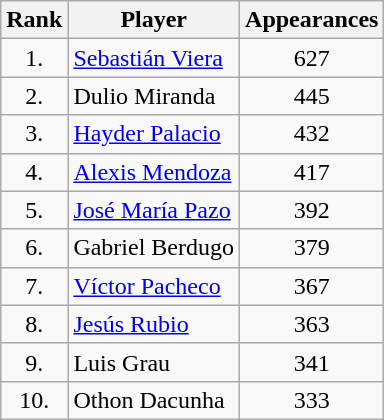<table class="wikitable sortable"  style="text-align: center;">
<tr>
<th>Rank</th>
<th>Player</th>
<th>Appearances</th>
</tr>
<tr>
<td>1.</td>
<td style="text-align:left;"> <a href='#'>Sebastián Viera</a></td>
<td>627</td>
</tr>
<tr>
<td>2.</td>
<td style="text-align:left;"> Dulio Miranda</td>
<td>445</td>
</tr>
<tr>
<td>3.</td>
<td style="text-align:left;"> <a href='#'>Hayder Palacio</a></td>
<td>432</td>
</tr>
<tr>
<td>4.</td>
<td style="text-align:left;"> <a href='#'>Alexis Mendoza</a></td>
<td>417</td>
</tr>
<tr>
<td>5.</td>
<td style="text-align:left;"> <a href='#'>José María Pazo</a></td>
<td>392</td>
</tr>
<tr>
<td>6.</td>
<td style="text-align:left;"> Gabriel Berdugo</td>
<td>379</td>
</tr>
<tr>
<td>7.</td>
<td style="text-align:left;"> <a href='#'>Víctor Pacheco</a></td>
<td>367</td>
</tr>
<tr>
<td>8.</td>
<td style="text-align:left;"> <a href='#'>Jesús Rubio</a></td>
<td>363</td>
</tr>
<tr>
<td>9.</td>
<td style="text-align:left;"> Luis Grau</td>
<td>341</td>
</tr>
<tr>
<td>10.</td>
<td style="text-align:left;"> Othon Dacunha</td>
<td>333</td>
</tr>
</table>
